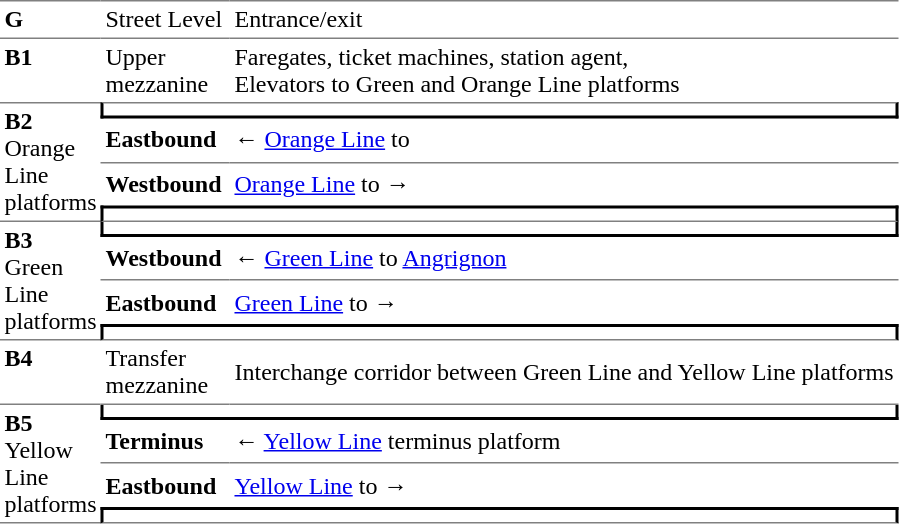<table border="0" cellspacing="0" cellpadding="3">
<tr>
<td style="border-top:solid 1px gray" width="50" valign="top"><strong>G</strong></td>
<td style="border-top:solid 1px gray" width="80" valign="top">Street Level</td>
<td style="border-top:solid 1px gray" valign="top">Entrance/exit<br></td>
</tr>
<tr>
<td style="border-top:solid 1px gray" valign="top"><strong>B1</strong></td>
<td style="border-top:solid 1px gray" valign="top">Upper mezzanine</td>
<td style="border-top:solid 1px gray">Faregates, ticket machines, station agent, <br>Elevators to Green and Orange Line platforms<br></td>
</tr>
<tr>
<td rowspan="4" style="border-top:solid 1px gray;border-bottom:solid 1px gray" width="50" valign="top"><strong>B2</strong><br>Orange Line platforms</td>
<td colspan="2" style="border-top:solid 1px gray;border-right:solid 2px black;border-left:solid 2px black;border-bottom:solid 2px black;text-align:center"> </td>
</tr>
<tr>
<td style="border-bottom:solid 1px gray"><strong>Eastbound</strong></td>
<td style="border-bottom:solid 1px gray">←  <a href='#'>Orange Line</a> to  </td>
</tr>
<tr>
<td><strong>Westbound</strong></td>
<td>  <a href='#'>Orange Line</a> to   →</td>
</tr>
<tr>
<td colspan="2" style="border-top:solid 2px black;border-right:solid 2px black;border-left:solid 2px black;border-bottom:solid 1px gray;text-align:center"> </td>
</tr>
<tr>
<td rowspan="4" style="border-bottom:solid 1px gray" width="50" valign="top"><strong>B3</strong><br>Green Line platforms</td>
<td colspan="2" style="border-right:solid 2px black;border-left:solid 2px black;border-bottom:solid 2px black;text-align:center"> </td>
</tr>
<tr>
<td style="border-bottom:solid 1px gray"><strong>Westbound </strong></td>
<td style="border-bottom:solid 1px gray">←  <a href='#'>Green Line</a> to <a href='#'>Angrignon</a> </td>
</tr>
<tr>
<td><strong>Eastbound</strong></td>
<td>  <a href='#'>Green Line</a> to   →</td>
</tr>
<tr>
<td colspan="2" style="border-top:solid 2px black;border-right:solid 2px black;border-left:solid 2px black;border-bottom:solid 1px gray;text-align:center"> </td>
</tr>
<tr>
<td style="border-bottom:solid 1px gray" valign="top"><strong>B4</strong></td>
<td style="border-bottom:solid 1px gray" valign="top">Transfer mezzanine</td>
<td style="border-bottom:solid 1px gray">Interchange corridor between Green Line and Yellow Line platforms</td>
</tr>
<tr>
<td rowspan="4" style="border-bottom:solid 1px gray" valign="top"><strong>B5</strong><br>Yellow Line platforms</td>
<td colspan="2" style="border-right:solid 2px black;border-left:solid 2px black;border-bottom:solid 2px black;text-align:center"></td>
</tr>
<tr>
<td style="border-bottom:solid 1px gray"><strong>Terminus</strong></td>
<td style="border-bottom:solid 1px gray">←  <a href='#'>Yellow Line</a> terminus platform</td>
</tr>
<tr>
<td><strong>Eastbound</strong></td>
<td>  <a href='#'>Yellow Line</a> to   →</td>
</tr>
<tr>
<td colspan="2" style="border-top:solid 2px black;border-right:solid 2px black;border-left:solid 2px black;border-bottom:solid 1px gray;text-align:center"></td>
</tr>
</table>
